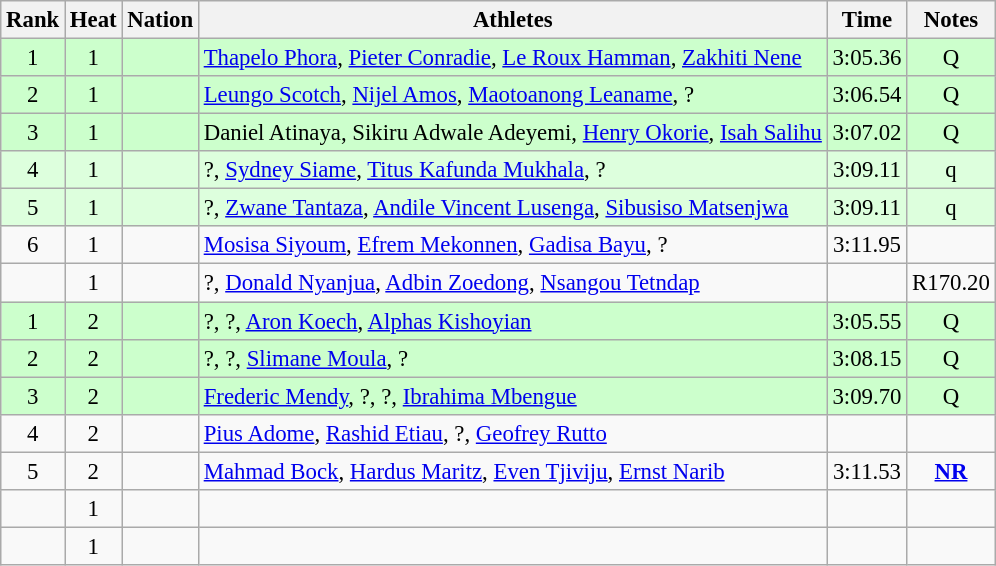<table class="wikitable sortable" style="text-align:center;font-size:95%">
<tr>
<th>Rank</th>
<th>Heat</th>
<th>Nation</th>
<th>Athletes</th>
<th>Time</th>
<th>Notes</th>
</tr>
<tr bgcolor=ccffcc>
<td>1</td>
<td>1</td>
<td align=left></td>
<td align=left><a href='#'>Thapelo Phora</a>, <a href='#'>Pieter Conradie</a>, <a href='#'>Le Roux Hamman</a>, <a href='#'>Zakhiti Nene</a></td>
<td>3:05.36</td>
<td>Q</td>
</tr>
<tr bgcolor=ccffcc>
<td>2</td>
<td>1</td>
<td align=left></td>
<td align=left><a href='#'>Leungo Scotch</a>, <a href='#'>Nijel Amos</a>, <a href='#'>Maotoanong Leaname</a>, ?</td>
<td>3:06.54</td>
<td>Q</td>
</tr>
<tr bgcolor=ccffcc>
<td>3</td>
<td>1</td>
<td align=left></td>
<td align=left>Daniel Atinaya, Sikiru Adwale Adeyemi, <a href='#'>Henry Okorie</a>, <a href='#'>Isah Salihu</a></td>
<td>3:07.02</td>
<td>Q</td>
</tr>
<tr bgcolor=ddffdd>
<td>4</td>
<td>1</td>
<td align=left></td>
<td align=left>?, <a href='#'>Sydney Siame</a>, <a href='#'>Titus Kafunda Mukhala</a>, ?</td>
<td>3:09.11</td>
<td>q</td>
</tr>
<tr bgcolor=ddffdd>
<td>5</td>
<td>1</td>
<td align=left></td>
<td align=left>?, <a href='#'>Zwane Tantaza</a>, <a href='#'>Andile Vincent Lusenga</a>, <a href='#'>Sibusiso Matsenjwa</a></td>
<td>3:09.11</td>
<td>q</td>
</tr>
<tr>
<td>6</td>
<td>1</td>
<td align=left></td>
<td align=left><a href='#'>Mosisa Siyoum</a>, <a href='#'>Efrem Mekonnen</a>, <a href='#'>Gadisa Bayu</a>, ?</td>
<td>3:11.95</td>
<td></td>
</tr>
<tr>
<td></td>
<td>1</td>
<td align=left></td>
<td align=left>?, <a href='#'>Donald Nyanjua</a>, <a href='#'>Adbin Zoedong</a>, <a href='#'>Nsangou Tetndap</a></td>
<td></td>
<td>R170.20</td>
</tr>
<tr bgcolor=ccffcc>
<td>1</td>
<td>2</td>
<td align=left></td>
<td align=left>?, ?, <a href='#'>Aron Koech</a>, <a href='#'>Alphas Kishoyian</a></td>
<td>3:05.55</td>
<td>Q</td>
</tr>
<tr bgcolor=ccffcc>
<td>2</td>
<td>2</td>
<td align=left></td>
<td align=left>?, ?, <a href='#'>Slimane Moula</a>, ?</td>
<td>3:08.15</td>
<td>Q</td>
</tr>
<tr bgcolor=ccffcc>
<td>3</td>
<td>2</td>
<td align=left></td>
<td align=left><a href='#'>Frederic Mendy</a>, ?, ?, <a href='#'>Ibrahima Mbengue</a></td>
<td>3:09.70</td>
<td>Q</td>
</tr>
<tr>
<td>4</td>
<td>2</td>
<td align=left></td>
<td align=left><a href='#'>Pius Adome</a>, <a href='#'>Rashid Etiau</a>, ?, <a href='#'>Geofrey Rutto</a></td>
<td></td>
<td></td>
</tr>
<tr>
<td>5</td>
<td>2</td>
<td align=left></td>
<td align=left><a href='#'>Mahmad Bock</a>, <a href='#'>Hardus Maritz</a>, <a href='#'>Even Tjiviju</a>, <a href='#'>Ernst Narib</a></td>
<td>3:11.53</td>
<td><strong><a href='#'>NR</a></strong></td>
</tr>
<tr>
<td></td>
<td>1</td>
<td align=left></td>
<td align=left></td>
<td></td>
<td></td>
</tr>
<tr>
<td></td>
<td>1</td>
<td align=left></td>
<td align=left></td>
<td></td>
<td></td>
</tr>
</table>
